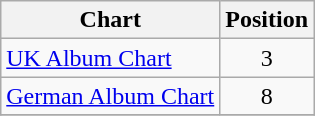<table class="wikitable">
<tr>
<th>Chart</th>
<th>Position</th>
</tr>
<tr>
<td><a href='#'>UK Album Chart</a></td>
<td align=center>3</td>
</tr>
<tr>
<td><a href='#'>German Album Chart</a></td>
<td align=center>8</td>
</tr>
<tr>
</tr>
</table>
